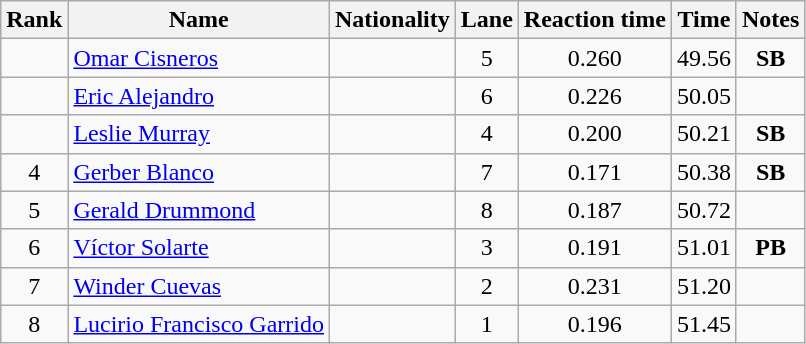<table class="wikitable sortable" style="text-align:center">
<tr>
<th>Rank</th>
<th>Name</th>
<th>Nationality</th>
<th>Lane</th>
<th>Reaction time</th>
<th>Time</th>
<th>Notes</th>
</tr>
<tr>
<td></td>
<td align=left><a href='#'>Omar Cisneros</a></td>
<td align=left></td>
<td>5</td>
<td>0.260</td>
<td>49.56</td>
<td><strong>SB</strong></td>
</tr>
<tr>
<td></td>
<td align=left><a href='#'>Eric Alejandro</a></td>
<td align=left></td>
<td>6</td>
<td>0.226</td>
<td>50.05</td>
<td></td>
</tr>
<tr>
<td></td>
<td align=left><a href='#'>Leslie Murray</a></td>
<td align=left></td>
<td>4</td>
<td>0.200</td>
<td>50.21</td>
<td><strong>SB</strong></td>
</tr>
<tr>
<td>4</td>
<td align=left><a href='#'>Gerber Blanco</a></td>
<td align=left></td>
<td>7</td>
<td>0.171</td>
<td>50.38</td>
<td><strong>SB</strong></td>
</tr>
<tr>
<td>5</td>
<td align=left><a href='#'>Gerald Drummond</a></td>
<td align=left></td>
<td>8</td>
<td>0.187</td>
<td>50.72</td>
<td></td>
</tr>
<tr>
<td>6</td>
<td align=left><a href='#'>Víctor Solarte</a></td>
<td align=left></td>
<td>3</td>
<td>0.191</td>
<td>51.01</td>
<td><strong>PB</strong></td>
</tr>
<tr>
<td>7</td>
<td align=left><a href='#'>Winder Cuevas</a></td>
<td align=left></td>
<td>2</td>
<td>0.231</td>
<td>51.20</td>
<td></td>
</tr>
<tr>
<td>8</td>
<td align=left><a href='#'>Lucirio Francisco Garrido</a></td>
<td align=left></td>
<td>1</td>
<td>0.196</td>
<td>51.45</td>
<td></td>
</tr>
</table>
